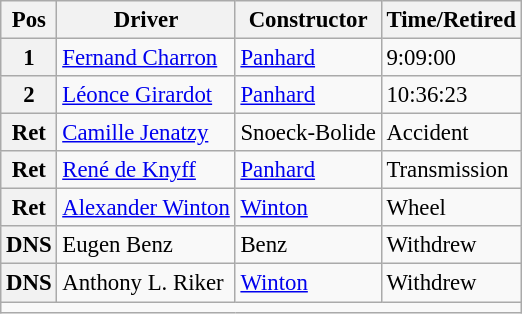<table class="wikitable" style="font-size: 95%;">
<tr>
<th>Pos</th>
<th>Driver</th>
<th>Constructor</th>
<th>Time/Retired</th>
</tr>
<tr>
<th>1</th>
<td> <a href='#'>Fernand Charron</a> </td>
<td><a href='#'>Panhard</a></td>
<td>9:09:00</td>
</tr>
<tr>
<th>2</th>
<td> <a href='#'>Léonce Girardot</a> </td>
<td><a href='#'>Panhard</a></td>
<td>10:36:23</td>
</tr>
<tr>
<th>Ret</th>
<td> <a href='#'>Camille Jenatzy</a> </td>
<td>Snoeck-Bolide</td>
<td>Accident</td>
</tr>
<tr>
<th>Ret</th>
<td> <a href='#'>René de Knyff</a> </td>
<td><a href='#'>Panhard</a></td>
<td>Transmission</td>
</tr>
<tr>
<th>Ret</th>
<td> <a href='#'>Alexander Winton</a> </td>
<td><a href='#'>Winton</a></td>
<td>Wheel</td>
</tr>
<tr>
<th>DNS</th>
<td> Eugen Benz </td>
<td>Benz</td>
<td>Withdrew</td>
</tr>
<tr>
<th>DNS</th>
<td> Anthony L. Riker </td>
<td><a href='#'>Winton</a></td>
<td>Withdrew</td>
</tr>
<tr>
<td colspan="8"></td>
</tr>
</table>
